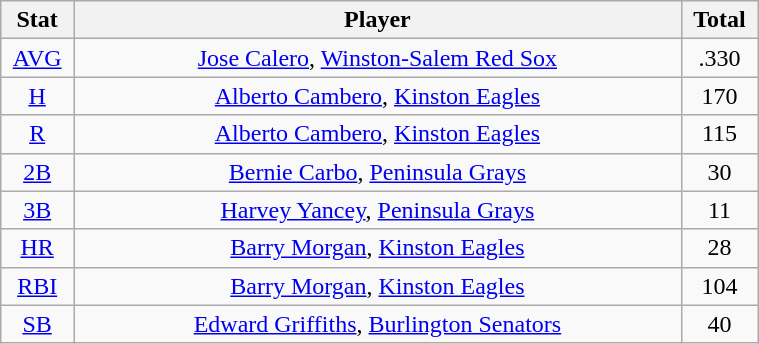<table class="wikitable" width="40%" style="text-align:center;">
<tr>
<th width="5%">Stat</th>
<th width="60%">Player</th>
<th width="5%">Total</th>
</tr>
<tr>
<td><a href='#'>AVG</a></td>
<td><a href='#'>Jose Calero</a>, <a href='#'>Winston-Salem Red Sox</a></td>
<td>.330</td>
</tr>
<tr>
<td><a href='#'>H</a></td>
<td><a href='#'>Alberto Cambero</a>, <a href='#'>Kinston Eagles</a></td>
<td>170</td>
</tr>
<tr>
<td><a href='#'>R</a></td>
<td><a href='#'>Alberto Cambero</a>, <a href='#'>Kinston Eagles</a></td>
<td>115</td>
</tr>
<tr>
<td><a href='#'>2B</a></td>
<td><a href='#'>Bernie Carbo</a>, <a href='#'>Peninsula Grays</a></td>
<td>30</td>
</tr>
<tr>
<td><a href='#'>3B</a></td>
<td><a href='#'>Harvey Yancey</a>, <a href='#'>Peninsula Grays</a></td>
<td>11</td>
</tr>
<tr>
<td><a href='#'>HR</a></td>
<td><a href='#'>Barry Morgan</a>, <a href='#'>Kinston Eagles</a></td>
<td>28</td>
</tr>
<tr>
<td><a href='#'>RBI</a></td>
<td><a href='#'>Barry Morgan</a>, <a href='#'>Kinston Eagles</a></td>
<td>104</td>
</tr>
<tr>
<td><a href='#'>SB</a></td>
<td><a href='#'>Edward Griffiths</a>, <a href='#'>Burlington Senators</a></td>
<td>40</td>
</tr>
</table>
